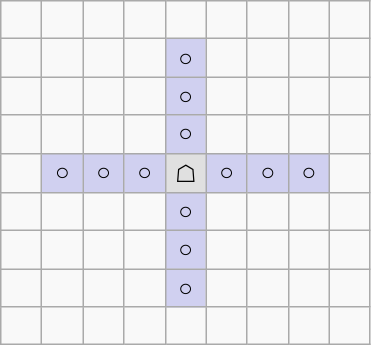<table border="1" class="wikitable">
<tr align=center>
<td width="20"> </td>
<td width="20"> </td>
<td width="20"> </td>
<td width="20"> </td>
<td width="20"> </td>
<td width="20"> </td>
<td width="20"> </td>
<td width="20"> </td>
<td width="20"> </td>
</tr>
<tr align=center>
<td> </td>
<td> </td>
<td> </td>
<td> </td>
<td style="background:#d0d0f0;">○</td>
<td> </td>
<td> </td>
<td> </td>
<td> </td>
</tr>
<tr align=center>
<td> </td>
<td> </td>
<td> </td>
<td> </td>
<td style="background:#d0d0f0;">○</td>
<td> </td>
<td> </td>
<td> </td>
<td> </td>
</tr>
<tr align=center>
<td> </td>
<td> </td>
<td> </td>
<td> </td>
<td style="background:#d0d0f0;">○</td>
<td> </td>
<td> </td>
<td> </td>
<td> </td>
</tr>
<tr align=center>
<td> </td>
<td style="background:#d0d0f0;">○</td>
<td style="background:#d0d0f0;">○</td>
<td style="background:#d0d0f0;">○</td>
<td style="background:#e0e0e0;">☖</td>
<td style="background:#d0d0f0;">○</td>
<td style="background:#d0d0f0;">○</td>
<td style="background:#d0d0f0;">○</td>
<td> </td>
</tr>
<tr align=center>
<td> </td>
<td> </td>
<td> </td>
<td> </td>
<td style="background:#d0d0f0;">○</td>
<td> </td>
<td> </td>
<td> </td>
<td> </td>
</tr>
<tr align=center>
<td> </td>
<td> </td>
<td> </td>
<td> </td>
<td style="background:#d0d0f0;">○</td>
<td> </td>
<td> </td>
<td> </td>
<td> </td>
</tr>
<tr align=center>
<td> </td>
<td> </td>
<td> </td>
<td> </td>
<td style="background:#d0d0f0;">○</td>
<td> </td>
<td> </td>
<td> </td>
<td> </td>
</tr>
<tr align=center>
<td> </td>
<td> </td>
<td> </td>
<td> </td>
<td> </td>
<td> </td>
<td> </td>
<td> </td>
<td> </td>
</tr>
</table>
